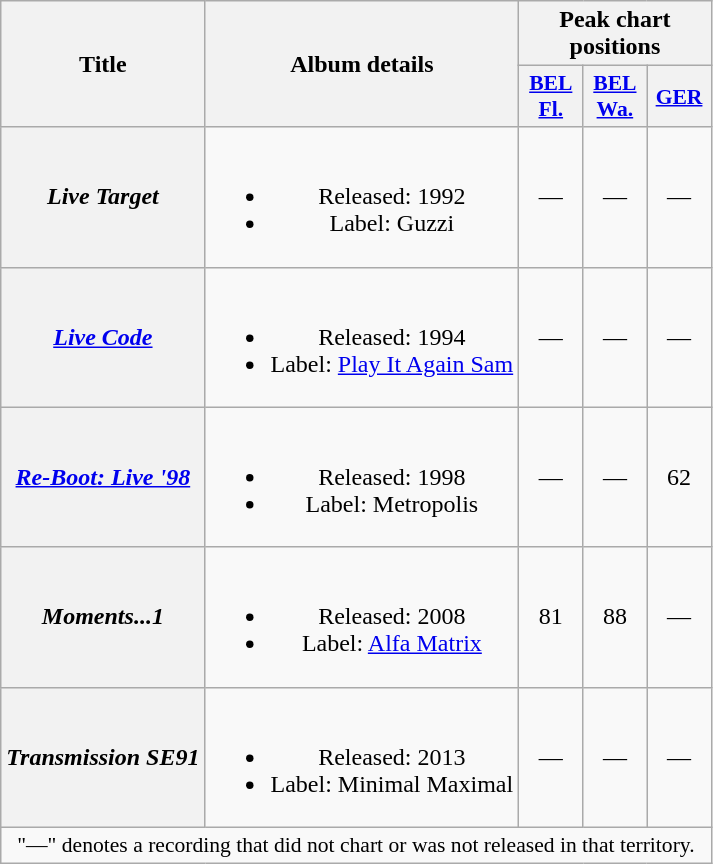<table class="wikitable plainrowheaders" style="text-align:center;">
<tr>
<th rowspan="2">Title</th>
<th rowspan="2">Album details</th>
<th colspan="3">Peak chart positions</th>
</tr>
<tr>
<th style="width:2.5em;font-size:90%"><a href='#'>BEL<br>Fl.</a><br></th>
<th style="width:2.5em;font-size:90%"><a href='#'>BEL<br>Wa.</a><br></th>
<th style="width:2.5em;font-size:90%"><a href='#'>GER</a></th>
</tr>
<tr>
<th scope="row"><em>Live Target</em></th>
<td><br><ul><li>Released: 1992</li><li>Label: Guzzi</li></ul></td>
<td>—</td>
<td>—</td>
<td>—</td>
</tr>
<tr>
<th scope="row"><em><a href='#'>Live Code</a></em></th>
<td><br><ul><li>Released: 1994</li><li>Label: <a href='#'>Play It Again Sam</a></li></ul></td>
<td>—</td>
<td>—</td>
<td>—</td>
</tr>
<tr>
<th scope="row"><em><a href='#'>Re-Boot: Live '98</a></em></th>
<td><br><ul><li>Released: 1998</li><li>Label: Metropolis</li></ul></td>
<td>—</td>
<td>—</td>
<td>62<br></td>
</tr>
<tr>
<th scope="row"><em>Moments...1</em></th>
<td><br><ul><li>Released: 2008</li><li>Label: <a href='#'>Alfa Matrix</a></li></ul></td>
<td>81</td>
<td>88</td>
<td>—</td>
</tr>
<tr>
<th scope="row"><em>Transmission SE91</em></th>
<td><br><ul><li>Released: 2013</li><li>Label: Minimal Maximal</li></ul></td>
<td>—</td>
<td>—</td>
<td>—</td>
</tr>
<tr>
<td colspan="5" style="font-size:90%">"—" denotes a recording that did not chart or was not released in that territory.</td>
</tr>
</table>
